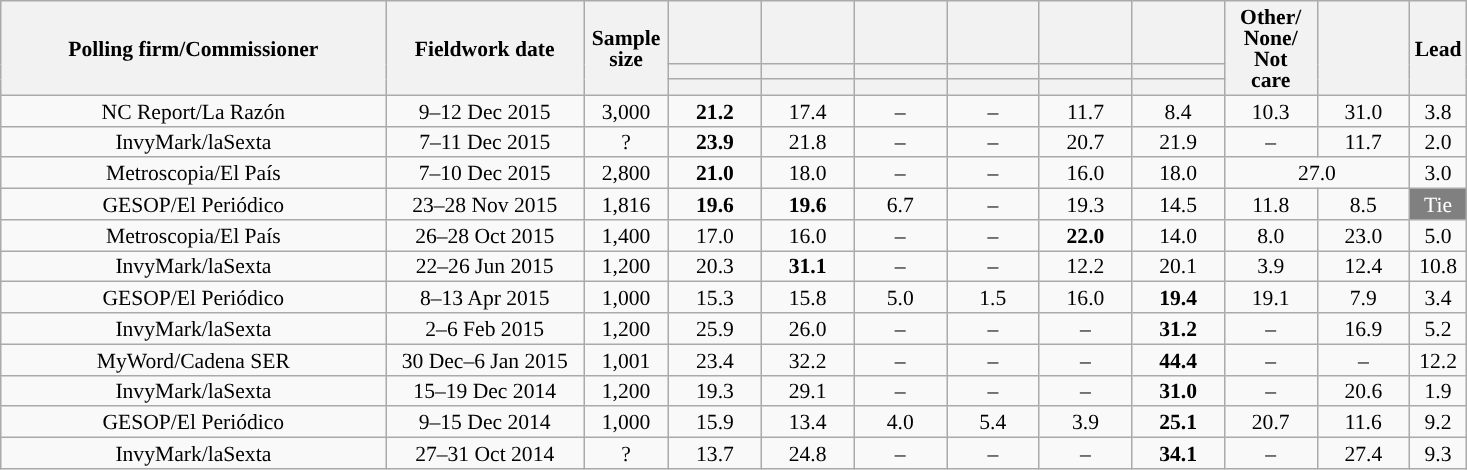<table class="wikitable collapsible collapsed" style="text-align:center; font-size:90%; line-height:14px;">
<tr style="height:42px;">
<th style="width:250px;" rowspan="3">Polling firm/Commissioner</th>
<th style="width:125px;" rowspan="3">Fieldwork date</th>
<th style="width:50px;" rowspan="3">Sample size</th>
<th style="width:55px;"></th>
<th style="width:55px;"></th>
<th style="width:55px;"></th>
<th style="width:55px;"></th>
<th style="width:55px;"></th>
<th style="width:55px;"></th>
<th style="width:55px;" rowspan="3">Other/<br>None/<br>Not<br>care</th>
<th style="width:55px;" rowspan="3"></th>
<th style="width:30px;" rowspan="3">Lead</th>
</tr>
<tr>
<th style="color:inherit;background:"></th>
<th style="color:inherit;background:"></th>
<th style="color:inherit;background:"></th>
<th style="color:inherit;background:"></th>
<th style="color:inherit;background:"></th>
<th style="color:inherit;background:"></th>
</tr>
<tr>
<th></th>
<th></th>
<th></th>
<th></th>
<th></th>
<th></th>
</tr>
<tr>
<td>NC Report/La Razón</td>
<td>9–12 Dec 2015</td>
<td>3,000</td>
<td><strong>21.2</strong></td>
<td>17.4</td>
<td>–</td>
<td>–</td>
<td>11.7</td>
<td>8.4</td>
<td>10.3</td>
<td>31.0</td>
<td style="background:">3.8</td>
</tr>
<tr>
<td>InvyMark/laSexta</td>
<td>7–11 Dec 2015</td>
<td>?</td>
<td><strong>23.9</strong></td>
<td>21.8</td>
<td>–</td>
<td>–</td>
<td>20.7</td>
<td>21.9</td>
<td>–</td>
<td>11.7</td>
<td style="background:">2.0</td>
</tr>
<tr>
<td>Metroscopia/El País</td>
<td>7–10 Dec 2015</td>
<td>2,800</td>
<td><strong>21.0</strong></td>
<td>18.0</td>
<td>–</td>
<td>–</td>
<td>16.0</td>
<td>18.0</td>
<td colspan="2">27.0</td>
<td style="background:">3.0</td>
</tr>
<tr>
<td>GESOP/El Periódico</td>
<td>23–28 Nov 2015</td>
<td>1,816</td>
<td><strong>19.6</strong></td>
<td><strong>19.6</strong></td>
<td>6.7</td>
<td>–</td>
<td>19.3</td>
<td>14.5</td>
<td>11.8</td>
<td>8.5</td>
<td style="background:gray; color:white;">Tie</td>
</tr>
<tr>
<td>Metroscopia/El País</td>
<td>26–28 Oct 2015</td>
<td>1,400</td>
<td>17.0</td>
<td>16.0</td>
<td>–</td>
<td>–</td>
<td><strong>22.0</strong></td>
<td>14.0</td>
<td>8.0</td>
<td>23.0</td>
<td style="background:">5.0</td>
</tr>
<tr>
<td>InvyMark/laSexta</td>
<td>22–26 Jun 2015</td>
<td>1,200</td>
<td>20.3</td>
<td><strong>31.1</strong></td>
<td>–</td>
<td>–</td>
<td>12.2</td>
<td>20.1</td>
<td>3.9</td>
<td>12.4</td>
<td style="background:">10.8</td>
</tr>
<tr>
<td>GESOP/El Periódico</td>
<td>8–13 Apr 2015</td>
<td>1,000</td>
<td>15.3</td>
<td>15.8</td>
<td>5.0</td>
<td>1.5</td>
<td>16.0</td>
<td><strong>19.4</strong></td>
<td>19.1</td>
<td>7.9</td>
<td style="background:">3.4</td>
</tr>
<tr>
<td>InvyMark/laSexta</td>
<td>2–6 Feb 2015</td>
<td>1,200</td>
<td>25.9</td>
<td>26.0</td>
<td>–</td>
<td>–</td>
<td>–</td>
<td><strong>31.2</strong></td>
<td>–</td>
<td>16.9</td>
<td style="background:">5.2</td>
</tr>
<tr>
<td>MyWord/Cadena SER</td>
<td>30 Dec–6 Jan 2015</td>
<td>1,001</td>
<td>23.4</td>
<td>32.2</td>
<td>–</td>
<td>–</td>
<td>–</td>
<td><strong>44.4</strong></td>
<td>–</td>
<td>–</td>
<td style="background:">12.2</td>
</tr>
<tr>
<td>InvyMark/laSexta</td>
<td>15–19 Dec 2014</td>
<td>1,200</td>
<td>19.3</td>
<td>29.1</td>
<td>–</td>
<td>–</td>
<td>–</td>
<td><strong>31.0</strong></td>
<td>–</td>
<td>20.6</td>
<td style="background:">1.9</td>
</tr>
<tr>
<td>GESOP/El Periódico</td>
<td>9–15 Dec 2014</td>
<td>1,000</td>
<td>15.9</td>
<td>13.4</td>
<td>4.0</td>
<td>5.4</td>
<td>3.9</td>
<td><strong>25.1</strong></td>
<td>20.7</td>
<td>11.6</td>
<td style="background:">9.2</td>
</tr>
<tr>
<td>InvyMark/laSexta</td>
<td>27–31 Oct 2014</td>
<td>?</td>
<td>13.7</td>
<td>24.8</td>
<td>–</td>
<td>–</td>
<td>–</td>
<td><strong>34.1</strong></td>
<td>–</td>
<td>27.4</td>
<td style="background:">9.3</td>
</tr>
</table>
